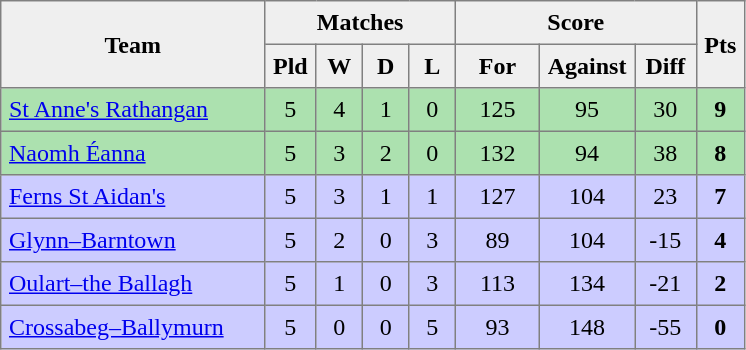<table style=border-collapse:collapse border=1 cellspacing=0 cellpadding=5>
<tr align=center bgcolor=#efefef>
<th rowspan=2 width=165>Team</th>
<th colspan=4>Matches</th>
<th colspan=3>Score</th>
<th rowspan=2width=20>Pts</th>
</tr>
<tr align=center bgcolor=#efefef>
<th width=20>Pld</th>
<th width=20>W</th>
<th width=20>D</th>
<th width=20>L</th>
<th width=45>For</th>
<th width=45>Against</th>
<th width=30>Diff</th>
</tr>
<tr align=center style="background:#ACE1AF;">
<td style="text-align:left;"><a href='#'>St Anne's Rathangan</a></td>
<td>5</td>
<td>4</td>
<td>1</td>
<td>0</td>
<td>125</td>
<td>95</td>
<td>30</td>
<td><strong>9</strong></td>
</tr>
<tr align=center style="background:#ACE1AF;">
<td style="text-align:left;"><a href='#'>Naomh Éanna</a></td>
<td>5</td>
<td>3</td>
<td>2</td>
<td>0</td>
<td>132</td>
<td>94</td>
<td>38</td>
<td><strong>8</strong></td>
</tr>
<tr align=center style="background:#ccccff;">
<td style="text-align:left;"><a href='#'>Ferns St Aidan's</a></td>
<td>5</td>
<td>3</td>
<td>1</td>
<td>1</td>
<td>127</td>
<td>104</td>
<td>23</td>
<td><strong>7</strong></td>
</tr>
<tr align=center style="background:#ccccff;">
<td style="text-align:left;"><a href='#'>Glynn–Barntown</a></td>
<td>5</td>
<td>2</td>
<td>0</td>
<td>3</td>
<td>89</td>
<td>104</td>
<td>-15</td>
<td><strong>4</strong></td>
</tr>
<tr align=center style="background:#ccccff;">
<td style="text-align:left;"><a href='#'>Oulart–the Ballagh</a></td>
<td>5</td>
<td>1</td>
<td>0</td>
<td>3</td>
<td>113</td>
<td>134</td>
<td>-21</td>
<td><strong>2</strong></td>
</tr>
<tr align=center style="background:#ccccff;">
<td style="text-align:left;"><a href='#'>Crossabeg–Ballymurn</a></td>
<td>5</td>
<td>0</td>
<td>0</td>
<td>5</td>
<td>93</td>
<td>148</td>
<td>-55</td>
<td><strong>0</strong></td>
</tr>
</table>
